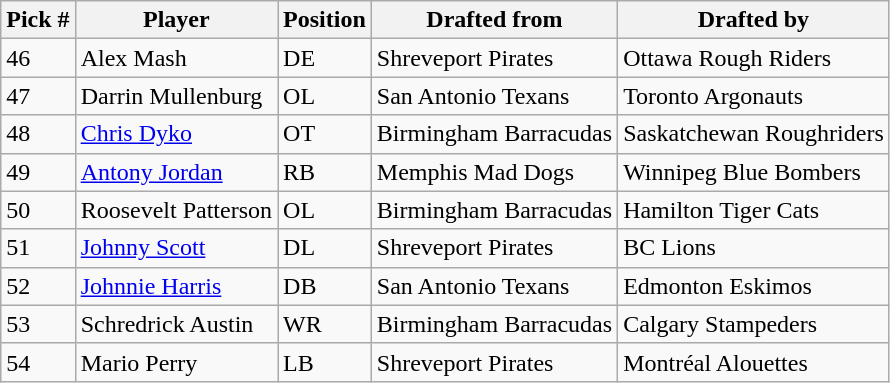<table class="wikitable">
<tr>
<th>Pick #</th>
<th>Player</th>
<th>Position</th>
<th>Drafted from</th>
<th>Drafted by</th>
</tr>
<tr>
<td>46</td>
<td>Alex Mash</td>
<td>DE</td>
<td>Shreveport Pirates</td>
<td>Ottawa Rough Riders</td>
</tr>
<tr>
<td>47</td>
<td>Darrin Mullenburg</td>
<td>OL</td>
<td>San Antonio Texans</td>
<td>Toronto Argonauts</td>
</tr>
<tr>
<td>48</td>
<td><a href='#'>Chris Dyko</a></td>
<td>OT</td>
<td>Birmingham Barracudas</td>
<td>Saskatchewan Roughriders</td>
</tr>
<tr>
<td>49</td>
<td><a href='#'>Antony Jordan</a></td>
<td>RB</td>
<td>Memphis Mad Dogs</td>
<td>Winnipeg Blue Bombers</td>
</tr>
<tr>
<td>50</td>
<td>Roosevelt Patterson</td>
<td>OL</td>
<td>Birmingham Barracudas</td>
<td>Hamilton Tiger Cats</td>
</tr>
<tr>
<td>51</td>
<td><a href='#'>Johnny Scott</a></td>
<td>DL</td>
<td>Shreveport Pirates</td>
<td>BC Lions</td>
</tr>
<tr>
<td>52</td>
<td><a href='#'>Johnnie Harris</a></td>
<td>DB</td>
<td>San Antonio Texans</td>
<td>Edmonton Eskimos</td>
</tr>
<tr>
<td>53</td>
<td>Schredrick Austin</td>
<td>WR</td>
<td>Birmingham Barracudas</td>
<td>Calgary Stampeders</td>
</tr>
<tr>
<td>54</td>
<td>Mario Perry</td>
<td>LB</td>
<td>Shreveport Pirates</td>
<td>Montréal Alouettes</td>
</tr>
</table>
